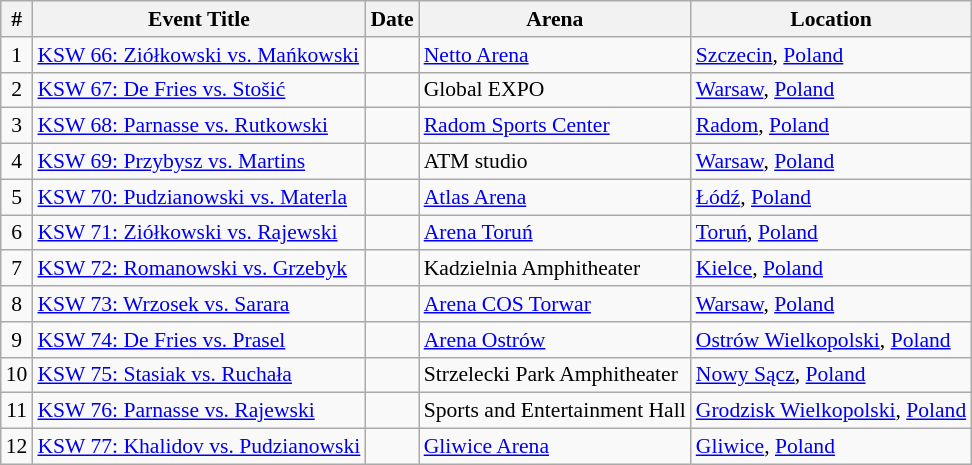<table class="sortable wikitable succession-box" style="margin:1.0em auto; font-size:90%;">
<tr>
<th scope="col">#</th>
<th scope="col">Event Title</th>
<th scope="col">Date</th>
<th scope="col">Arena</th>
<th scope="col">Location</th>
</tr>
<tr>
<td align=center>1</td>
<td><a href='#'>KSW 66: Ziółkowski vs. Mańkowski</a></td>
<td></td>
<td><a href='#'>Netto Arena</a></td>
<td> <a href='#'>Szczecin</a>, <a href='#'>Poland</a></td>
</tr>
<tr>
<td align=center>2</td>
<td><a href='#'>KSW 67: De Fries vs. Stošić</a></td>
<td></td>
<td>Global EXPO</td>
<td> <a href='#'>Warsaw</a>, <a href='#'>Poland</a></td>
</tr>
<tr>
<td align=center>3</td>
<td><a href='#'>KSW 68: Parnasse vs. Rutkowski</a></td>
<td></td>
<td><a href='#'>Radom Sports Center</a></td>
<td> <a href='#'>Radom</a>, <a href='#'>Poland</a></td>
</tr>
<tr>
<td align=center>4</td>
<td><a href='#'>KSW 69: Przybysz vs. Martins</a></td>
<td></td>
<td>ATM studio</td>
<td> <a href='#'>Warsaw</a>, <a href='#'>Poland</a></td>
</tr>
<tr>
<td align=center>5</td>
<td><a href='#'>KSW 70: Pudzianowski vs. Materla</a></td>
<td></td>
<td><a href='#'>Atlas Arena</a></td>
<td> <a href='#'>Łódź</a>, <a href='#'>Poland</a></td>
</tr>
<tr>
<td align=center>6</td>
<td><a href='#'>KSW 71: Ziółkowski vs. Rajewski</a></td>
<td></td>
<td><a href='#'>Arena Toruń</a></td>
<td> <a href='#'>Toruń</a>, <a href='#'>Poland</a></td>
</tr>
<tr>
<td align=center>7</td>
<td><a href='#'>KSW 72: Romanowski vs. Grzebyk</a></td>
<td></td>
<td>Kadzielnia Amphitheater</td>
<td> <a href='#'>Kielce</a>, <a href='#'>Poland</a></td>
</tr>
<tr>
<td align=center>8</td>
<td><a href='#'>KSW 73: Wrzosek vs. Sarara</a></td>
<td></td>
<td><a href='#'>Arena COS Torwar</a></td>
<td> <a href='#'>Warsaw</a>, <a href='#'>Poland</a></td>
</tr>
<tr>
<td align=center>9</td>
<td><a href='#'>KSW 74: De Fries vs. Prasel</a></td>
<td></td>
<td><a href='#'>Arena Ostrów</a></td>
<td> <a href='#'>Ostrów Wielkopolski</a>, <a href='#'>Poland</a></td>
</tr>
<tr>
<td align=center>10</td>
<td><a href='#'>KSW 75: Stasiak vs. Ruchała</a></td>
<td></td>
<td>Strzelecki Park Amphitheater</td>
<td> <a href='#'>Nowy Sącz</a>, <a href='#'>Poland</a></td>
</tr>
<tr>
<td align=center>11</td>
<td><a href='#'>KSW 76: Parnasse vs. Rajewski</a></td>
<td></td>
<td>Sports and Entertainment Hall</td>
<td> <a href='#'>Grodzisk Wielkopolski</a>, <a href='#'>Poland</a></td>
</tr>
<tr>
<td align=center>12</td>
<td><a href='#'>KSW 77: Khalidov vs. Pudzianowski</a></td>
<td></td>
<td><a href='#'>Gliwice Arena</a></td>
<td> <a href='#'>Gliwice</a>, <a href='#'>Poland</a></td>
</tr>
</table>
